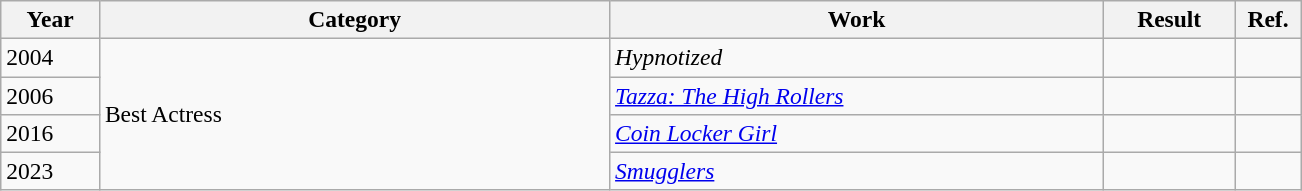<table class="wikitable sortable plainrowheaders" style="font-size:98%">
<tr>
<th scope="col" style="width:6%;">Year</th>
<th scope="col" style="width:31%;">Category</th>
<th scope="col" style="width:30%;">Work</th>
<th scope="col" style="width:8%;">Result</th>
<th scope="col" style="width:4%;">Ref.</th>
</tr>
<tr>
<td>2004</td>
<td rowspan="4">Best Actress</td>
<td><em>Hypnotized</em></td>
<td></td>
<td></td>
</tr>
<tr>
<td>2006</td>
<td><em><a href='#'>Tazza: The High Rollers</a></em></td>
<td></td>
<td></td>
</tr>
<tr>
<td>2016</td>
<td><em><a href='#'>Coin Locker Girl</a></em></td>
<td></td>
<td></td>
</tr>
<tr>
<td>2023</td>
<td><em><a href='#'>Smugglers</a></em></td>
<td></td>
<td></td>
</tr>
</table>
